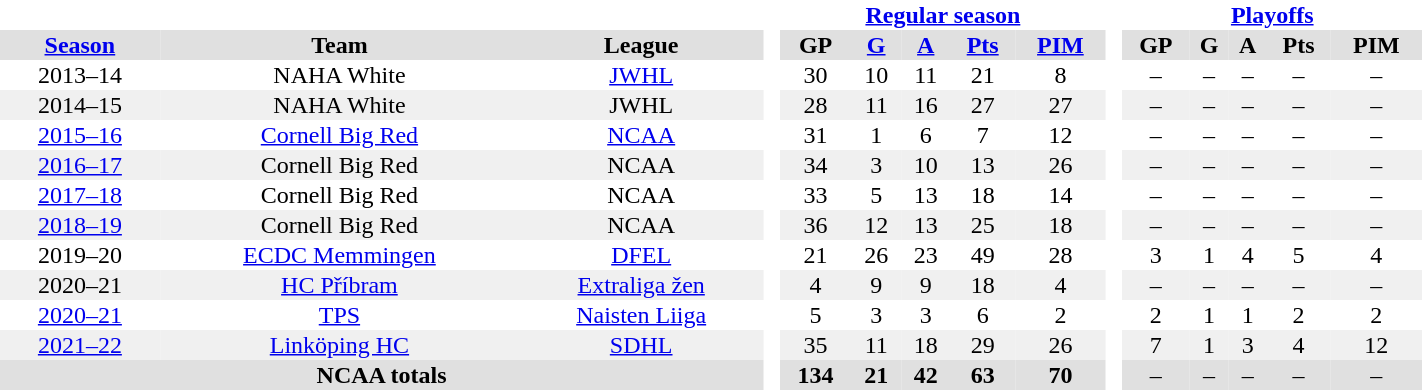<table border="0" cellpadding="1" cellspacing="0" width="75%" style="text-align:center">
<tr>
<th colspan="3" bgcolor="#ffffff"> </th>
<th rowspan="96" bgcolor="#ffffff"> </th>
<th colspan="5"><a href='#'>Regular season</a></th>
<th rowspan="96" bgcolor="#ffffff"> </th>
<th colspan="5"><a href='#'>Playoffs</a></th>
</tr>
<tr bgcolor="#e0e0e0">
<th><a href='#'>Season</a></th>
<th>Team</th>
<th>League</th>
<th>GP</th>
<th><a href='#'>G</a></th>
<th><a href='#'>A</a></th>
<th><a href='#'>Pts</a></th>
<th><a href='#'>PIM</a></th>
<th>GP</th>
<th>G</th>
<th>A</th>
<th>Pts</th>
<th>PIM</th>
</tr>
<tr>
<td>2013–14</td>
<td>NAHA White</td>
<td><a href='#'>JWHL</a></td>
<td>30</td>
<td>10</td>
<td>11</td>
<td>21</td>
<td>8</td>
<td>–</td>
<td>–</td>
<td>–</td>
<td>–</td>
<td>–</td>
</tr>
<tr bgcolor="#f0f0f0">
<td>2014–15</td>
<td>NAHA White</td>
<td>JWHL</td>
<td>28</td>
<td>11</td>
<td>16</td>
<td>27</td>
<td>27</td>
<td>–</td>
<td>–</td>
<td>–</td>
<td>–</td>
<td>–</td>
</tr>
<tr>
<td><a href='#'>2015–16</a></td>
<td><a href='#'>Cornell Big Red</a></td>
<td><a href='#'>NCAA</a></td>
<td>31</td>
<td>1</td>
<td>6</td>
<td>7</td>
<td>12</td>
<td>–</td>
<td>–</td>
<td>–</td>
<td>–</td>
<td>–</td>
</tr>
<tr bgcolor="#f0f0f0">
<td><a href='#'>2016–17</a></td>
<td>Cornell Big Red</td>
<td>NCAA</td>
<td>34</td>
<td>3</td>
<td>10</td>
<td>13</td>
<td>26</td>
<td>–</td>
<td>–</td>
<td>–</td>
<td>–</td>
<td>–</td>
</tr>
<tr>
<td><a href='#'>2017–18</a></td>
<td>Cornell Big Red</td>
<td>NCAA</td>
<td>33</td>
<td>5</td>
<td>13</td>
<td>18</td>
<td>14</td>
<td>–</td>
<td>–</td>
<td>–</td>
<td>–</td>
<td>–</td>
</tr>
<tr bgcolor="#f0f0f0">
<td><a href='#'>2018–19</a></td>
<td>Cornell Big Red</td>
<td>NCAA</td>
<td>36</td>
<td>12</td>
<td>13</td>
<td>25</td>
<td>18</td>
<td>–</td>
<td>–</td>
<td>–</td>
<td>–</td>
<td>–</td>
</tr>
<tr>
<td>2019–20</td>
<td><a href='#'>ECDC Memmingen</a></td>
<td><a href='#'>DFEL</a></td>
<td>21</td>
<td>26</td>
<td>23</td>
<td>49</td>
<td>28</td>
<td>3</td>
<td>1</td>
<td>4</td>
<td>5</td>
<td>4</td>
</tr>
<tr bgcolor="#f0f0f0">
<td>2020–21</td>
<td><a href='#'>HC Příbram</a></td>
<td><a href='#'>Extraliga žen</a></td>
<td>4</td>
<td>9</td>
<td>9</td>
<td>18</td>
<td>4</td>
<td>–</td>
<td>–</td>
<td>–</td>
<td>–</td>
<td>–</td>
</tr>
<tr>
<td><a href='#'>2020–21</a></td>
<td><a href='#'>TPS</a></td>
<td><a href='#'>Naisten Liiga</a></td>
<td>5</td>
<td>3</td>
<td>3</td>
<td>6</td>
<td>2</td>
<td>2</td>
<td>1</td>
<td>1</td>
<td>2</td>
<td>2</td>
</tr>
<tr bgcolor="#f0f0f0">
<td><a href='#'>2021–22</a></td>
<td><a href='#'>Linköping HC</a></td>
<td><a href='#'>SDHL</a></td>
<td>35</td>
<td>11</td>
<td>18</td>
<td>29</td>
<td>26</td>
<td>7</td>
<td>1</td>
<td>3</td>
<td>4</td>
<td>12</td>
</tr>
<tr bgcolor="#e0e0e0">
<th colspan="3">NCAA totals</th>
<th>134</th>
<th>21</th>
<th>42</th>
<th>63</th>
<th>70</th>
<td>–</td>
<td>–</td>
<td>–</td>
<td>–</td>
<td>–</td>
</tr>
</table>
